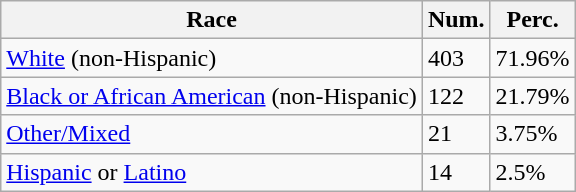<table class="wikitable">
<tr>
<th>Race</th>
<th>Num.</th>
<th>Perc.</th>
</tr>
<tr>
<td><a href='#'>White</a> (non-Hispanic)</td>
<td>403</td>
<td>71.96%</td>
</tr>
<tr>
<td><a href='#'>Black or African American</a> (non-Hispanic)</td>
<td>122</td>
<td>21.79%</td>
</tr>
<tr>
<td><a href='#'>Other/Mixed</a></td>
<td>21</td>
<td>3.75%</td>
</tr>
<tr>
<td><a href='#'>Hispanic</a> or <a href='#'>Latino</a></td>
<td>14</td>
<td>2.5%</td>
</tr>
</table>
